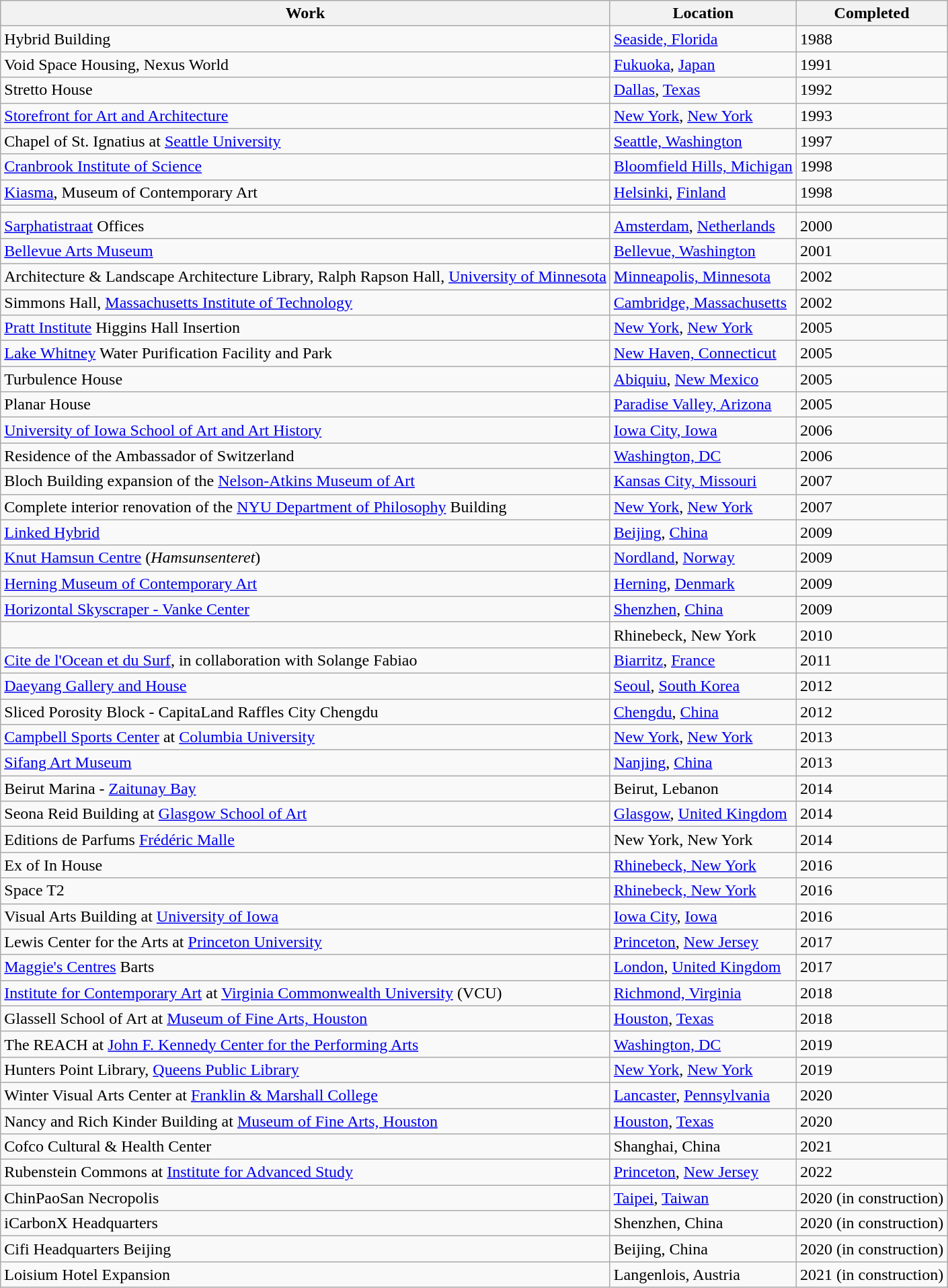<table class="wikitable" border="4">
<tr>
<th>Work</th>
<th>Location</th>
<th>Completed</th>
</tr>
<tr>
<td>Hybrid Building</td>
<td><a href='#'>Seaside, Florida</a></td>
<td>1988</td>
</tr>
<tr>
<td>Void Space Housing, Nexus World</td>
<td><a href='#'>Fukuoka</a>, <a href='#'>Japan</a></td>
<td>1991</td>
</tr>
<tr>
<td>Stretto House</td>
<td><a href='#'>Dallas</a>, <a href='#'>Texas</a></td>
<td>1992</td>
</tr>
<tr>
<td><a href='#'>Storefront for Art and Architecture</a></td>
<td><a href='#'>New York</a>, <a href='#'>New York</a></td>
<td>1993</td>
</tr>
<tr>
<td>Chapel of St. Ignatius at <a href='#'>Seattle University</a></td>
<td><a href='#'>Seattle, Washington</a></td>
<td>1997</td>
</tr>
<tr>
<td><a href='#'>Cranbrook Institute of Science</a></td>
<td><a href='#'>Bloomfield Hills, Michigan</a></td>
<td>1998</td>
</tr>
<tr>
<td><a href='#'>Kiasma</a>, Museum of Contemporary Art</td>
<td><a href='#'>Helsinki</a>, <a href='#'>Finland</a></td>
<td>1998</td>
</tr>
<tr>
<td></td>
<td></td>
<td></td>
</tr>
<tr>
<td><a href='#'>Sarphatistraat</a> Offices</td>
<td><a href='#'>Amsterdam</a>, <a href='#'>Netherlands</a></td>
<td>2000</td>
</tr>
<tr>
<td><a href='#'>Bellevue Arts Museum</a></td>
<td><a href='#'>Bellevue, Washington</a></td>
<td>2001</td>
</tr>
<tr>
<td>Architecture & Landscape Architecture Library, Ralph Rapson Hall, <a href='#'>University of Minnesota</a></td>
<td><a href='#'>Minneapolis, Minnesota</a></td>
<td>2002</td>
</tr>
<tr>
<td>Simmons Hall, <a href='#'>Massachusetts Institute of Technology</a></td>
<td><a href='#'>Cambridge, Massachusetts</a></td>
<td>2002</td>
</tr>
<tr>
<td><a href='#'>Pratt Institute</a> Higgins Hall Insertion</td>
<td><a href='#'>New York</a>, <a href='#'>New York</a></td>
<td>2005</td>
</tr>
<tr>
<td><a href='#'>Lake Whitney</a> Water Purification Facility and Park</td>
<td><a href='#'>New Haven, Connecticut</a></td>
<td>2005</td>
</tr>
<tr>
<td>Turbulence House</td>
<td><a href='#'>Abiquiu</a>, <a href='#'>New Mexico</a></td>
<td>2005</td>
</tr>
<tr>
<td>Planar House</td>
<td><a href='#'>Paradise Valley, Arizona</a></td>
<td>2005</td>
</tr>
<tr>
<td><a href='#'>University of Iowa School of Art and Art History</a></td>
<td><a href='#'>Iowa City, Iowa</a></td>
<td>2006</td>
</tr>
<tr>
<td>Residence of the Ambassador of Switzerland</td>
<td><a href='#'>Washington, DC</a></td>
<td>2006</td>
</tr>
<tr>
<td>Bloch Building expansion of the <a href='#'>Nelson-Atkins Museum of Art</a></td>
<td><a href='#'>Kansas City, Missouri</a></td>
<td>2007</td>
</tr>
<tr>
<td>Complete interior renovation of the <a href='#'>NYU Department of Philosophy</a> Building</td>
<td><a href='#'>New York</a>, <a href='#'>New York</a></td>
<td>2007</td>
</tr>
<tr>
<td><a href='#'>Linked Hybrid</a></td>
<td><a href='#'>Beijing</a>, <a href='#'>China</a></td>
<td>2009</td>
</tr>
<tr>
<td><a href='#'>Knut Hamsun Centre</a> (<em>Hamsunsenteret</em>)</td>
<td><a href='#'>Nordland</a>, <a href='#'>Norway</a></td>
<td>2009</td>
</tr>
<tr>
<td><a href='#'>Herning Museum of Contemporary Art</a></td>
<td><a href='#'>Herning</a>, <a href='#'>Denmark</a></td>
<td>2009</td>
</tr>
<tr>
<td><a href='#'>Horizontal Skyscraper - Vanke Center</a></td>
<td><a href='#'>Shenzhen</a>, <a href='#'>China</a></td>
<td>2009</td>
</tr>
<tr>
<td></td>
<td>Rhinebeck, New York</td>
<td>2010</td>
</tr>
<tr>
<td><a href='#'>Cite de l'Ocean et du Surf</a>, in collaboration with Solange Fabiao</td>
<td><a href='#'>Biarritz</a>, <a href='#'>France</a></td>
<td>2011</td>
</tr>
<tr>
<td><a href='#'>Daeyang Gallery and House</a></td>
<td><a href='#'>Seoul</a>, <a href='#'>South Korea</a></td>
<td>2012</td>
</tr>
<tr>
<td>Sliced Porosity Block - CapitaLand Raffles City Chengdu</td>
<td><a href='#'>Chengdu</a>, <a href='#'>China</a></td>
<td>2012</td>
</tr>
<tr>
<td><a href='#'>Campbell Sports Center</a> at <a href='#'>Columbia University</a></td>
<td><a href='#'>New York</a>, <a href='#'>New York</a></td>
<td>2013</td>
</tr>
<tr>
<td><a href='#'>Sifang Art Museum</a></td>
<td><a href='#'>Nanjing</a>, <a href='#'>China</a></td>
<td>2013</td>
</tr>
<tr>
<td>Beirut Marina - <a href='#'>Zaitunay Bay</a></td>
<td>Beirut, Lebanon</td>
<td>2014</td>
</tr>
<tr>
<td>Seona Reid Building at <a href='#'>Glasgow School of Art</a></td>
<td><a href='#'>Glasgow</a>, <a href='#'>United Kingdom</a></td>
<td>2014</td>
</tr>
<tr>
<td>Editions de Parfums <a href='#'>Frédéric Malle</a></td>
<td>New York, New York</td>
<td>2014</td>
</tr>
<tr>
<td>Ex of In House</td>
<td><a href='#'>Rhinebeck, New York</a></td>
<td>2016</td>
</tr>
<tr>
<td>Space T2</td>
<td><a href='#'>Rhinebeck, New York</a></td>
<td>2016</td>
</tr>
<tr>
<td>Visual Arts Building at <a href='#'>University of Iowa</a></td>
<td><a href='#'>Iowa City</a>, <a href='#'>Iowa</a></td>
<td>2016</td>
</tr>
<tr>
<td>Lewis Center for the Arts at <a href='#'>Princeton University</a></td>
<td><a href='#'>Princeton</a>, <a href='#'>New Jersey</a></td>
<td>2017</td>
</tr>
<tr>
<td><a href='#'>Maggie's Centres</a> Barts</td>
<td><a href='#'>London</a>, <a href='#'>United Kingdom</a></td>
<td>2017</td>
</tr>
<tr>
<td><a href='#'>Institute for Contemporary Art</a> at <a href='#'>Virginia Commonwealth University</a> (VCU)</td>
<td><a href='#'>Richmond, Virginia</a></td>
<td>2018</td>
</tr>
<tr>
<td>Glassell School of Art at <a href='#'>Museum of Fine Arts, Houston</a></td>
<td><a href='#'>Houston</a>, <a href='#'>Texas</a></td>
<td>2018</td>
</tr>
<tr>
<td>The REACH at <a href='#'>John F. Kennedy Center for the Performing Arts</a></td>
<td><a href='#'>Washington, DC</a></td>
<td>2019</td>
</tr>
<tr>
<td>Hunters Point Library, <a href='#'>Queens Public Library</a></td>
<td><a href='#'>New York</a>, <a href='#'>New York</a></td>
<td>2019</td>
</tr>
<tr>
<td>Winter Visual Arts Center at <a href='#'>Franklin & Marshall College</a></td>
<td><a href='#'>Lancaster</a>, <a href='#'>Pennsylvania</a></td>
<td>2020</td>
</tr>
<tr>
<td>Nancy and Rich Kinder Building at <a href='#'>Museum of Fine Arts, Houston</a></td>
<td><a href='#'>Houston</a>, <a href='#'>Texas</a></td>
<td>2020</td>
</tr>
<tr>
<td>Cofco Cultural & Health Center</td>
<td>Shanghai, China</td>
<td>2021</td>
</tr>
<tr>
<td>Rubenstein Commons at <a href='#'>Institute for Advanced Study</a></td>
<td><a href='#'>Princeton</a>, <a href='#'>New Jersey</a></td>
<td>2022</td>
</tr>
<tr>
<td>ChinPaoSan Necropolis</td>
<td><a href='#'>Taipei</a>, <a href='#'>Taiwan</a></td>
<td>2020 (in construction)</td>
</tr>
<tr>
<td>iCarbonX Headquarters</td>
<td>Shenzhen, China</td>
<td>2020 (in construction)</td>
</tr>
<tr>
<td>Cifi Headquarters Beijing</td>
<td>Beijing, China</td>
<td>2020 (in construction)</td>
</tr>
<tr>
<td>Loisium Hotel Expansion</td>
<td>Langenlois, Austria</td>
<td>2021 (in construction)</td>
</tr>
</table>
